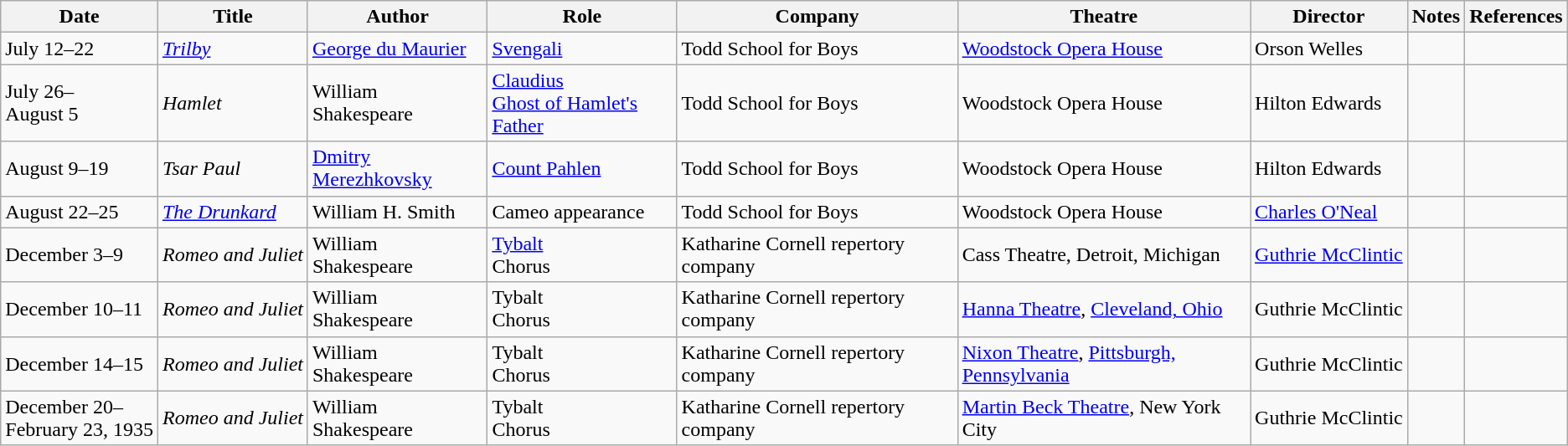<table class="wikitable">
<tr>
<th>Date</th>
<th>Title</th>
<th>Author</th>
<th>Role</th>
<th>Company</th>
<th>Theatre</th>
<th>Director</th>
<th>Notes</th>
<th>References</th>
</tr>
<tr>
<td>July 12–22</td>
<td><em><a href='#'>Trilby</a></em></td>
<td><a href='#'>George du Maurier</a></td>
<td><a href='#'>Svengali</a></td>
<td>Todd School for Boys</td>
<td><a href='#'>Woodstock Opera House</a></td>
<td>Orson Welles</td>
<td>  </td>
<td></td>
</tr>
<tr>
<td>July 26–<br>August 5</td>
<td><em>Hamlet</em></td>
<td>William Shakespeare</td>
<td><a href='#'>Claudius</a><br><a href='#'>Ghost of Hamlet's Father</a></td>
<td>Todd School for Boys</td>
<td>Woodstock Opera House</td>
<td>Hilton Edwards</td>
<td> </td>
<td></td>
</tr>
<tr>
<td>August 9–19</td>
<td><em>Tsar Paul</em></td>
<td><a href='#'>Dmitry Merezhkovsky</a></td>
<td><a href='#'>Count Pahlen</a></td>
<td>Todd School for Boys</td>
<td>Woodstock Opera House</td>
<td>Hilton Edwards</td>
<td></td>
<td></td>
</tr>
<tr>
<td>August 22–25</td>
<td><em><a href='#'>The&nbsp;Drunkard</a></em></td>
<td>William H. Smith</td>
<td>Cameo appearance</td>
<td>Todd School for Boys</td>
<td>Woodstock Opera House</td>
<td><a href='#'>Charles O'Neal</a></td>
<td> </td>
<td></td>
</tr>
<tr>
<td>December 3–9</td>
<td><em>Romeo and Juliet</em></td>
<td>William Shakespeare</td>
<td><a href='#'>Tybalt</a><br>Chorus</td>
<td>Katharine Cornell repertory company</td>
<td>Cass Theatre, Detroit, Michigan</td>
<td><a href='#'>Guthrie&nbsp;McClintic</a></td>
<td>   </td>
<td></td>
</tr>
<tr>
<td>December 10–11</td>
<td><em>Romeo and Juliet</em></td>
<td>William Shakespeare</td>
<td>Tybalt<br>Chorus</td>
<td>Katharine Cornell repertory company</td>
<td><a href='#'>Hanna Theatre</a>, <a href='#'>Cleveland, Ohio</a></td>
<td>Guthrie McClintic</td>
<td></td>
<td></td>
</tr>
<tr>
<td>December 14–15</td>
<td><em>Romeo and Juliet</em></td>
<td>William Shakespeare</td>
<td>Tybalt<br>Chorus</td>
<td>Katharine Cornell repertory company</td>
<td><a href='#'>Nixon Theatre</a>, <a href='#'>Pittsburgh, Pennsylvania</a></td>
<td>Guthrie McClintic</td>
<td></td>
<td></td>
</tr>
<tr>
<td>December 20–<br>February 23, 1935</td>
<td><em>Romeo and Juliet</em></td>
<td>William Shakespeare</td>
<td>Tybalt<br>Chorus</td>
<td>Katharine Cornell repertory company</td>
<td><a href='#'>Martin Beck Theatre</a>, New York City</td>
<td>Guthrie McClintic</td>
<td>   </td>
<td></td>
</tr>
</table>
